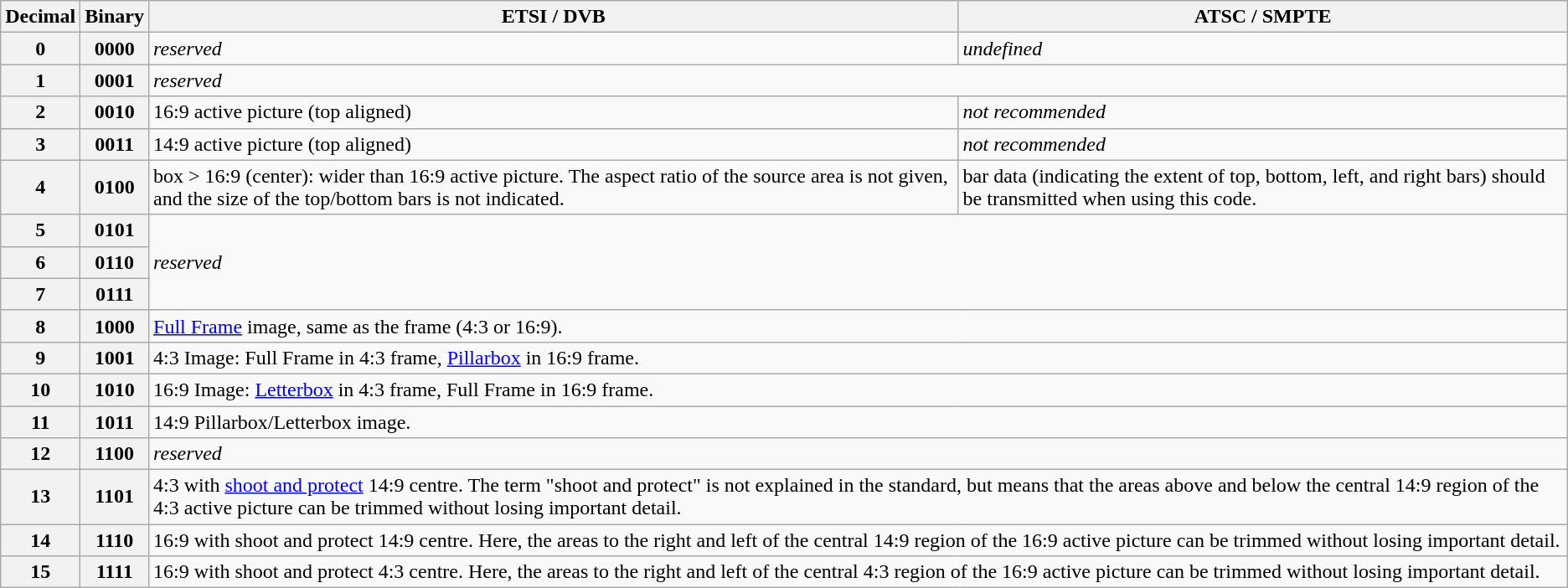<table class="wikitable">
<tr>
<th>Decimal</th>
<th>Binary</th>
<th>ETSI / DVB</th>
<th>ATSC / SMPTE</th>
</tr>
<tr>
<th>0</th>
<th>0000</th>
<td><em>reserved</em></td>
<td><em>undefined</em></td>
</tr>
<tr>
<th>1</th>
<th>0001</th>
<td colspan="2"><em>reserved</em></td>
</tr>
<tr>
<th>2</th>
<th>0010</th>
<td>16:9 active picture (top aligned)</td>
<td><em>not recommended</em></td>
</tr>
<tr>
<th>3</th>
<th>0011</th>
<td>14:9 active picture (top aligned)</td>
<td><em>not recommended</em></td>
</tr>
<tr>
<th>4</th>
<th>0100</th>
<td>box > 16:9 (center): wider than 16:9 active picture. The aspect ratio of the source area is not given, and the size of the top/bottom bars is not indicated.</td>
<td>bar data (indicating the extent of top, bottom, left, and right bars) should be transmitted when using this code.</td>
</tr>
<tr>
<th>5</th>
<th>0101</th>
<td colspan="2" rowspan="3"><em>reserved</em></td>
</tr>
<tr>
<th>6</th>
<th>0110</th>
</tr>
<tr>
<th>7</th>
<th>0111</th>
</tr>
<tr>
<th>8</th>
<th>1000</th>
<td colspan="2"><a href='#'>Full Frame</a> image, same as the frame (4:3 or 16:9).</td>
</tr>
<tr>
<th>9</th>
<th>1001</th>
<td colspan="2">4:3 Image: Full Frame in 4:3 frame, <a href='#'>Pillarbox</a> in 16:9 frame.</td>
</tr>
<tr>
<th>10</th>
<th>1010</th>
<td colspan="2">16:9 Image: <a href='#'>Letterbox</a> in 4:3 frame, Full Frame in 16:9 frame.</td>
</tr>
<tr>
<th>11</th>
<th>1011</th>
<td colspan="2">14:9 Pillarbox/Letterbox image.</td>
</tr>
<tr>
<th>12</th>
<th>1100</th>
<td colspan="2"><em>reserved</em></td>
</tr>
<tr>
<th>13</th>
<th>1101</th>
<td colspan="2">4:3 with <a href='#'>shoot and protect</a> 14:9 centre. The term "shoot and protect" is not explained in the standard, but means that the areas above and below the central 14:9 region of the 4:3 active picture can be trimmed without losing important detail.</td>
</tr>
<tr>
<th>14</th>
<th>1110</th>
<td colspan="2">16:9 with shoot and protect 14:9 centre. Here, the areas to the right and left of the central 14:9 region of the 16:9 active picture can be trimmed without losing important detail.</td>
</tr>
<tr>
<th>15</th>
<th>1111</th>
<td colspan="2">16:9 with shoot and protect 4:3 centre. Here, the areas to the right and left of the central 4:3 region of the 16:9 active picture can be trimmed without losing important detail.</td>
</tr>
</table>
